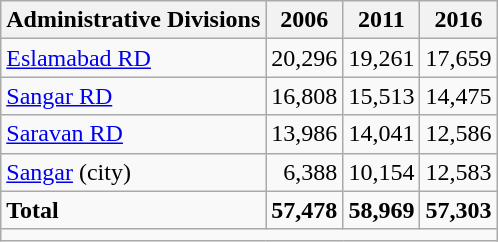<table class="wikitable">
<tr>
<th>Administrative Divisions</th>
<th>2006</th>
<th>2011</th>
<th>2016</th>
</tr>
<tr>
<td><a href='#'>Eslamabad RD</a></td>
<td style="text-align: right;">20,296</td>
<td style="text-align: right;">19,261</td>
<td style="text-align: right;">17,659</td>
</tr>
<tr>
<td><a href='#'>Sangar RD</a></td>
<td style="text-align: right;">16,808</td>
<td style="text-align: right;">15,513</td>
<td style="text-align: right;">14,475</td>
</tr>
<tr>
<td><a href='#'>Saravan RD</a></td>
<td style="text-align: right;">13,986</td>
<td style="text-align: right;">14,041</td>
<td style="text-align: right;">12,586</td>
</tr>
<tr>
<td><a href='#'>Sangar</a> (city)</td>
<td style="text-align: right;">6,388</td>
<td style="text-align: right;">10,154</td>
<td style="text-align: right;">12,583</td>
</tr>
<tr>
<td><strong>Total</strong></td>
<td style="text-align: right;"><strong>57,478</strong></td>
<td style="text-align: right;"><strong>58,969</strong></td>
<td style="text-align: right;"><strong>57,303</strong></td>
</tr>
<tr>
<td colspan=4></td>
</tr>
</table>
